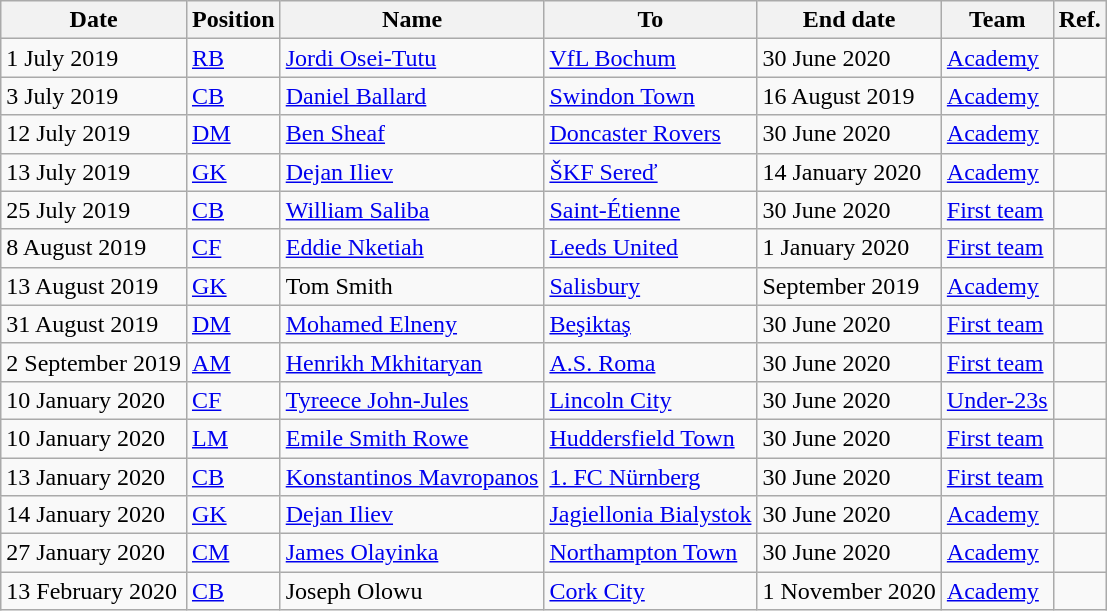<table class="wikitable">
<tr>
<th>Date</th>
<th>Position</th>
<th>Name</th>
<th>To</th>
<th>End date</th>
<th>Team</th>
<th>Ref.</th>
</tr>
<tr>
<td>1 July 2019</td>
<td><a href='#'>RB</a></td>
<td> <a href='#'>Jordi Osei-Tutu</a></td>
<td> <a href='#'>VfL Bochum</a></td>
<td>30 June 2020</td>
<td><a href='#'>Academy</a></td>
<td></td>
</tr>
<tr>
<td>3 July 2019</td>
<td><a href='#'>CB</a></td>
<td> <a href='#'>Daniel Ballard</a></td>
<td> <a href='#'>Swindon Town</a></td>
<td>16 August 2019</td>
<td><a href='#'>Academy</a></td>
<td></td>
</tr>
<tr>
<td>12 July 2019</td>
<td><a href='#'>DM</a></td>
<td> <a href='#'>Ben Sheaf</a></td>
<td> <a href='#'>Doncaster Rovers</a></td>
<td>30 June 2020</td>
<td><a href='#'>Academy</a></td>
<td></td>
</tr>
<tr>
<td>13 July 2019</td>
<td><a href='#'>GK</a></td>
<td> <a href='#'>Dejan Iliev</a></td>
<td> <a href='#'>ŠKF Sereď</a></td>
<td>14 January 2020</td>
<td><a href='#'>Academy</a></td>
<td></td>
</tr>
<tr>
<td>25 July 2019</td>
<td><a href='#'>CB</a></td>
<td> <a href='#'>William Saliba</a></td>
<td> <a href='#'>Saint-Étienne</a></td>
<td>30 June 2020</td>
<td><a href='#'>First team</a></td>
<td></td>
</tr>
<tr>
<td>8 August 2019</td>
<td><a href='#'>CF</a></td>
<td> <a href='#'>Eddie Nketiah</a></td>
<td> <a href='#'>Leeds United</a></td>
<td>1 January 2020</td>
<td><a href='#'>First team</a></td>
<td></td>
</tr>
<tr>
<td>13 August 2019</td>
<td><a href='#'>GK</a></td>
<td> Tom Smith</td>
<td> <a href='#'>Salisbury</a></td>
<td>September 2019</td>
<td><a href='#'>Academy</a></td>
<td></td>
</tr>
<tr>
<td>31 August 2019</td>
<td><a href='#'>DM</a></td>
<td> <a href='#'>Mohamed Elneny</a></td>
<td> <a href='#'>Beşiktaş</a></td>
<td>30 June 2020</td>
<td><a href='#'>First team</a></td>
<td></td>
</tr>
<tr>
<td>2 September 2019</td>
<td><a href='#'>AM</a></td>
<td> <a href='#'>Henrikh Mkhitaryan</a></td>
<td> <a href='#'>A.S. Roma</a></td>
<td>30 June 2020</td>
<td><a href='#'>First team</a></td>
<td></td>
</tr>
<tr>
<td>10 January 2020</td>
<td><a href='#'>CF</a></td>
<td> <a href='#'>Tyreece John-Jules</a></td>
<td> <a href='#'>Lincoln City</a></td>
<td>30 June 2020</td>
<td><a href='#'>Under-23s</a></td>
<td></td>
</tr>
<tr>
<td>10 January 2020</td>
<td><a href='#'>LM</a></td>
<td> <a href='#'>Emile Smith Rowe</a></td>
<td> <a href='#'>Huddersfield Town</a></td>
<td>30 June 2020</td>
<td><a href='#'>First team</a></td>
<td></td>
</tr>
<tr>
<td>13 January 2020</td>
<td><a href='#'>CB</a></td>
<td> <a href='#'>Konstantinos Mavropanos</a></td>
<td> <a href='#'>1. FC Nürnberg</a></td>
<td>30 June 2020</td>
<td><a href='#'>First team</a></td>
<td></td>
</tr>
<tr>
<td>14 January 2020</td>
<td><a href='#'>GK</a></td>
<td> <a href='#'>Dejan Iliev</a></td>
<td> <a href='#'>Jagiellonia Bialystok</a></td>
<td>30 June 2020</td>
<td><a href='#'>Academy</a></td>
<td></td>
</tr>
<tr>
<td>27 January 2020</td>
<td><a href='#'>CM</a></td>
<td> <a href='#'>James Olayinka</a></td>
<td> <a href='#'>Northampton Town</a></td>
<td>30 June 2020</td>
<td><a href='#'>Academy</a></td>
<td></td>
</tr>
<tr>
<td>13 February 2020</td>
<td><a href='#'>CB</a></td>
<td> Joseph Olowu</td>
<td> <a href='#'>Cork City</a></td>
<td>1 November 2020</td>
<td><a href='#'>Academy</a></td>
<td></td>
</tr>
</table>
